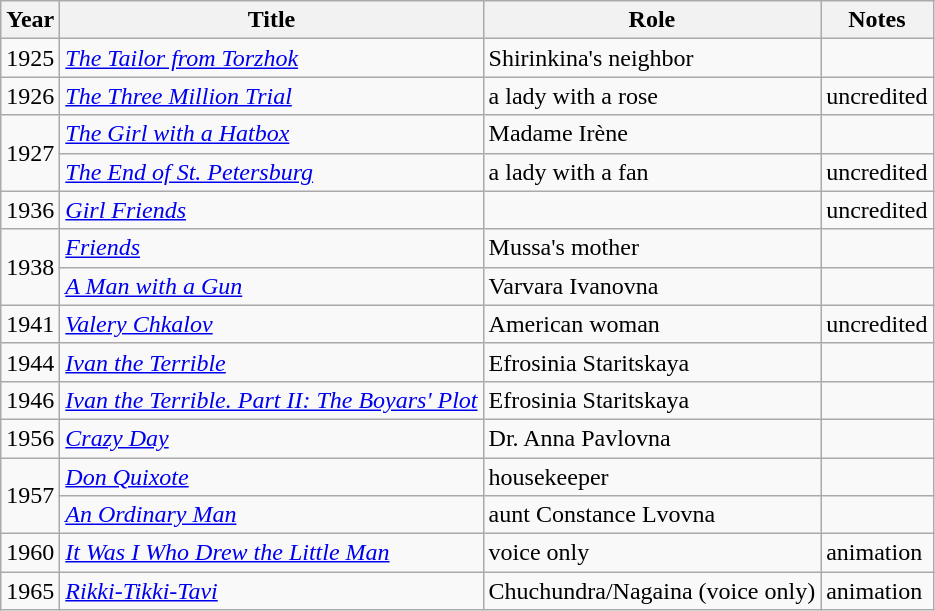<table class="wikitable sortable">
<tr>
<th>Year</th>
<th>Title</th>
<th>Role</th>
<th class="unsortable">Notes</th>
</tr>
<tr>
<td>1925</td>
<td><em><a href='#'>The Tailor from Torzhok</a></em></td>
<td>Shirinkina's neighbor</td>
<td></td>
</tr>
<tr>
<td>1926</td>
<td><em><a href='#'>The Three Million Trial</a></em></td>
<td>a lady with a rose</td>
<td>uncredited</td>
</tr>
<tr>
<td rowspan="2">1927</td>
<td><em><a href='#'>The Girl with a Hatbox</a></em></td>
<td>Madame Irène</td>
<td></td>
</tr>
<tr>
<td><em><a href='#'>The End of St. Petersburg</a></em></td>
<td>a lady with a fan</td>
<td>uncredited</td>
</tr>
<tr>
<td>1936</td>
<td><em><a href='#'>Girl Friends</a></em></td>
<td></td>
<td>uncredited</td>
</tr>
<tr>
<td rowspan="2">1938</td>
<td><em><a href='#'>Friends</a></em></td>
<td>Mussa's mother</td>
<td></td>
</tr>
<tr>
<td><em><a href='#'>A Man with a Gun</a></em></td>
<td>Varvara Ivanovna</td>
<td></td>
</tr>
<tr>
<td>1941</td>
<td><em><a href='#'>Valery Chkalov</a></em></td>
<td>American woman</td>
<td>uncredited</td>
</tr>
<tr>
<td>1944</td>
<td><em><a href='#'>Ivan the Terrible</a></em></td>
<td>Efrosinia Staritskaya</td>
<td></td>
</tr>
<tr>
<td>1946</td>
<td><em><a href='#'>Ivan the Terrible. Part II: The Boyars' Plot</a></em></td>
<td>Efrosinia Staritskaya</td>
<td></td>
</tr>
<tr>
<td>1956</td>
<td><em><a href='#'>Crazy Day</a></em></td>
<td>Dr. Anna Pavlovna</td>
<td></td>
</tr>
<tr>
<td rowspan="2">1957</td>
<td><em><a href='#'>Don Quixote</a></em></td>
<td>housekeeper</td>
<td></td>
</tr>
<tr>
<td><em><a href='#'>An Ordinary Man</a></em></td>
<td>aunt Constance Lvovna</td>
<td></td>
</tr>
<tr>
<td>1960</td>
<td><em><a href='#'>It Was I Who Drew the Little Man</a></em></td>
<td>voice only</td>
<td>animation</td>
</tr>
<tr>
<td>1965</td>
<td><em><a href='#'>Rikki-Tikki-Tavi</a></em></td>
<td>Chuchundra/Nagaina (voice only)</td>
<td>animation</td>
</tr>
</table>
